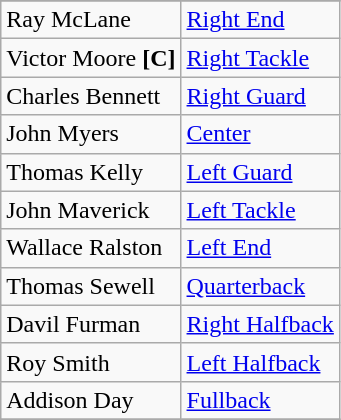<table class="wikitable">
<tr>
</tr>
<tr>
<td>Ray McLane</td>
<td><a href='#'>Right End</a></td>
</tr>
<tr>
<td>Victor Moore <strong>[C]</strong></td>
<td><a href='#'>Right Tackle</a></td>
</tr>
<tr>
<td>Charles Bennett</td>
<td><a href='#'>Right Guard</a></td>
</tr>
<tr>
<td>John Myers</td>
<td><a href='#'>Center</a></td>
</tr>
<tr>
<td>Thomas Kelly</td>
<td><a href='#'>Left Guard</a></td>
</tr>
<tr>
<td>John Maverick</td>
<td><a href='#'>Left Tackle</a></td>
</tr>
<tr>
<td>Wallace Ralston</td>
<td><a href='#'>Left End</a></td>
</tr>
<tr>
<td>Thomas Sewell</td>
<td><a href='#'>Quarterback</a></td>
</tr>
<tr>
<td>Davil Furman</td>
<td><a href='#'>Right Halfback</a></td>
</tr>
<tr>
<td>Roy Smith</td>
<td><a href='#'>Left Halfback</a></td>
</tr>
<tr>
<td>Addison Day</td>
<td><a href='#'>Fullback</a></td>
</tr>
<tr>
</tr>
</table>
